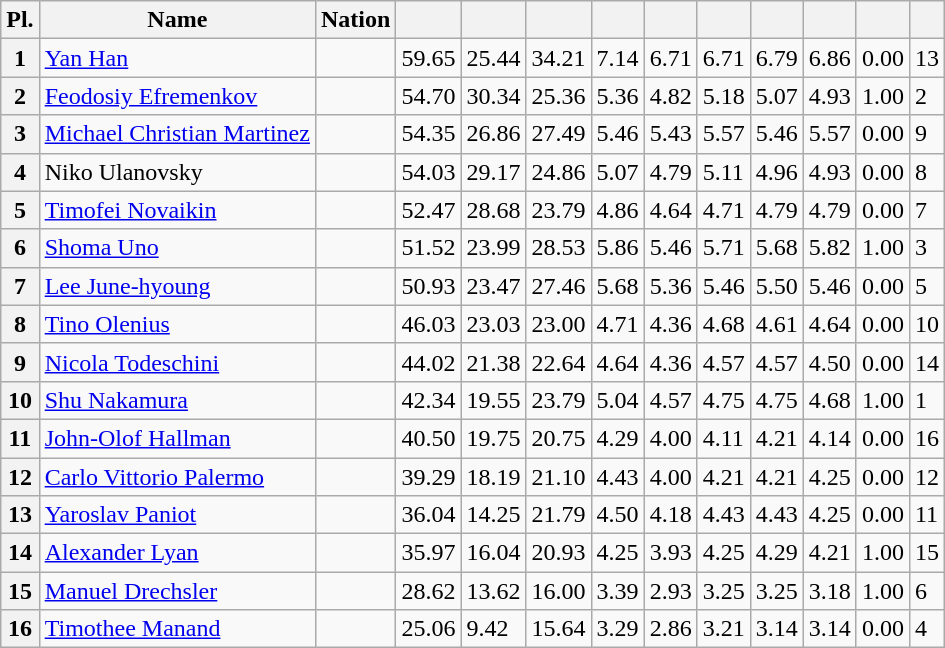<table class="wikitable sortable">
<tr>
<th>Pl.</th>
<th>Name</th>
<th>Nation</th>
<th></th>
<th></th>
<th></th>
<th></th>
<th></th>
<th></th>
<th></th>
<th></th>
<th></th>
<th></th>
</tr>
<tr>
<th>1</th>
<td><a href='#'>Yan Han</a></td>
<td></td>
<td>59.65</td>
<td>25.44</td>
<td>34.21</td>
<td>7.14</td>
<td>6.71</td>
<td>6.71</td>
<td>6.79</td>
<td>6.86</td>
<td>0.00</td>
<td>13</td>
</tr>
<tr>
<th>2</th>
<td><a href='#'>Feodosiy Efremenkov</a></td>
<td></td>
<td>54.70</td>
<td>30.34</td>
<td>25.36</td>
<td>5.36</td>
<td>4.82</td>
<td>5.18</td>
<td>5.07</td>
<td>4.93</td>
<td>1.00</td>
<td>2</td>
</tr>
<tr>
<th>3</th>
<td><a href='#'>Michael Christian Martinez</a></td>
<td></td>
<td>54.35</td>
<td>26.86</td>
<td>27.49</td>
<td>5.46</td>
<td>5.43</td>
<td>5.57</td>
<td>5.46</td>
<td>5.57</td>
<td>0.00</td>
<td>9</td>
</tr>
<tr>
<th>4</th>
<td>Niko Ulanovsky</td>
<td></td>
<td>54.03</td>
<td>29.17</td>
<td>24.86</td>
<td>5.07</td>
<td>4.79</td>
<td>5.11</td>
<td>4.96</td>
<td>4.93</td>
<td>0.00</td>
<td>8</td>
</tr>
<tr>
<th>5</th>
<td><a href='#'>Timofei Novaikin</a></td>
<td></td>
<td>52.47</td>
<td>28.68</td>
<td>23.79</td>
<td>4.86</td>
<td>4.64</td>
<td>4.71</td>
<td>4.79</td>
<td>4.79</td>
<td>0.00</td>
<td>7</td>
</tr>
<tr>
<th>6</th>
<td><a href='#'>Shoma Uno</a></td>
<td></td>
<td>51.52</td>
<td>23.99</td>
<td>28.53</td>
<td>5.86</td>
<td>5.46</td>
<td>5.71</td>
<td>5.68</td>
<td>5.82</td>
<td>1.00</td>
<td>3</td>
</tr>
<tr>
<th>7</th>
<td><a href='#'>Lee June-hyoung</a></td>
<td></td>
<td>50.93</td>
<td>23.47</td>
<td>27.46</td>
<td>5.68</td>
<td>5.36</td>
<td>5.46</td>
<td>5.50</td>
<td>5.46</td>
<td>0.00</td>
<td>5</td>
</tr>
<tr>
<th>8</th>
<td><a href='#'>Tino Olenius</a></td>
<td></td>
<td>46.03</td>
<td>23.03</td>
<td>23.00</td>
<td>4.71</td>
<td>4.36</td>
<td>4.68</td>
<td>4.61</td>
<td>4.64</td>
<td>0.00</td>
<td>10</td>
</tr>
<tr>
<th>9</th>
<td><a href='#'>Nicola Todeschini</a></td>
<td></td>
<td>44.02</td>
<td>21.38</td>
<td>22.64</td>
<td>4.64</td>
<td>4.36</td>
<td>4.57</td>
<td>4.57</td>
<td>4.50</td>
<td>0.00</td>
<td>14</td>
</tr>
<tr>
<th>10</th>
<td><a href='#'>Shu Nakamura</a></td>
<td></td>
<td>42.34</td>
<td>19.55</td>
<td>23.79</td>
<td>5.04</td>
<td>4.57</td>
<td>4.75</td>
<td>4.75</td>
<td>4.68</td>
<td>1.00</td>
<td>1</td>
</tr>
<tr>
<th>11</th>
<td><a href='#'>John-Olof Hallman</a></td>
<td></td>
<td>40.50</td>
<td>19.75</td>
<td>20.75</td>
<td>4.29</td>
<td>4.00</td>
<td>4.11</td>
<td>4.21</td>
<td>4.14</td>
<td>0.00</td>
<td>16</td>
</tr>
<tr>
<th>12</th>
<td><a href='#'>Carlo Vittorio Palermo</a></td>
<td></td>
<td>39.29</td>
<td>18.19</td>
<td>21.10</td>
<td>4.43</td>
<td>4.00</td>
<td>4.21</td>
<td>4.21</td>
<td>4.25</td>
<td>0.00</td>
<td>12</td>
</tr>
<tr>
<th>13</th>
<td><a href='#'>Yaroslav Paniot</a></td>
<td></td>
<td>36.04</td>
<td>14.25</td>
<td>21.79</td>
<td>4.50</td>
<td>4.18</td>
<td>4.43</td>
<td>4.43</td>
<td>4.25</td>
<td>0.00</td>
<td>11</td>
</tr>
<tr>
<th>14</th>
<td><a href='#'>Alexander Lyan</a></td>
<td></td>
<td>35.97</td>
<td>16.04</td>
<td>20.93</td>
<td>4.25</td>
<td>3.93</td>
<td>4.25</td>
<td>4.29</td>
<td>4.21</td>
<td>1.00</td>
<td>15</td>
</tr>
<tr>
<th>15</th>
<td><a href='#'>Manuel Drechsler</a></td>
<td></td>
<td>28.62</td>
<td>13.62</td>
<td>16.00</td>
<td>3.39</td>
<td>2.93</td>
<td>3.25</td>
<td>3.25</td>
<td>3.18</td>
<td>1.00</td>
<td>6</td>
</tr>
<tr>
<th>16</th>
<td><a href='#'>Timothee Manand</a></td>
<td></td>
<td>25.06</td>
<td>9.42</td>
<td>15.64</td>
<td>3.29</td>
<td>2.86</td>
<td>3.21</td>
<td>3.14</td>
<td>3.14</td>
<td>0.00</td>
<td>4</td>
</tr>
</table>
